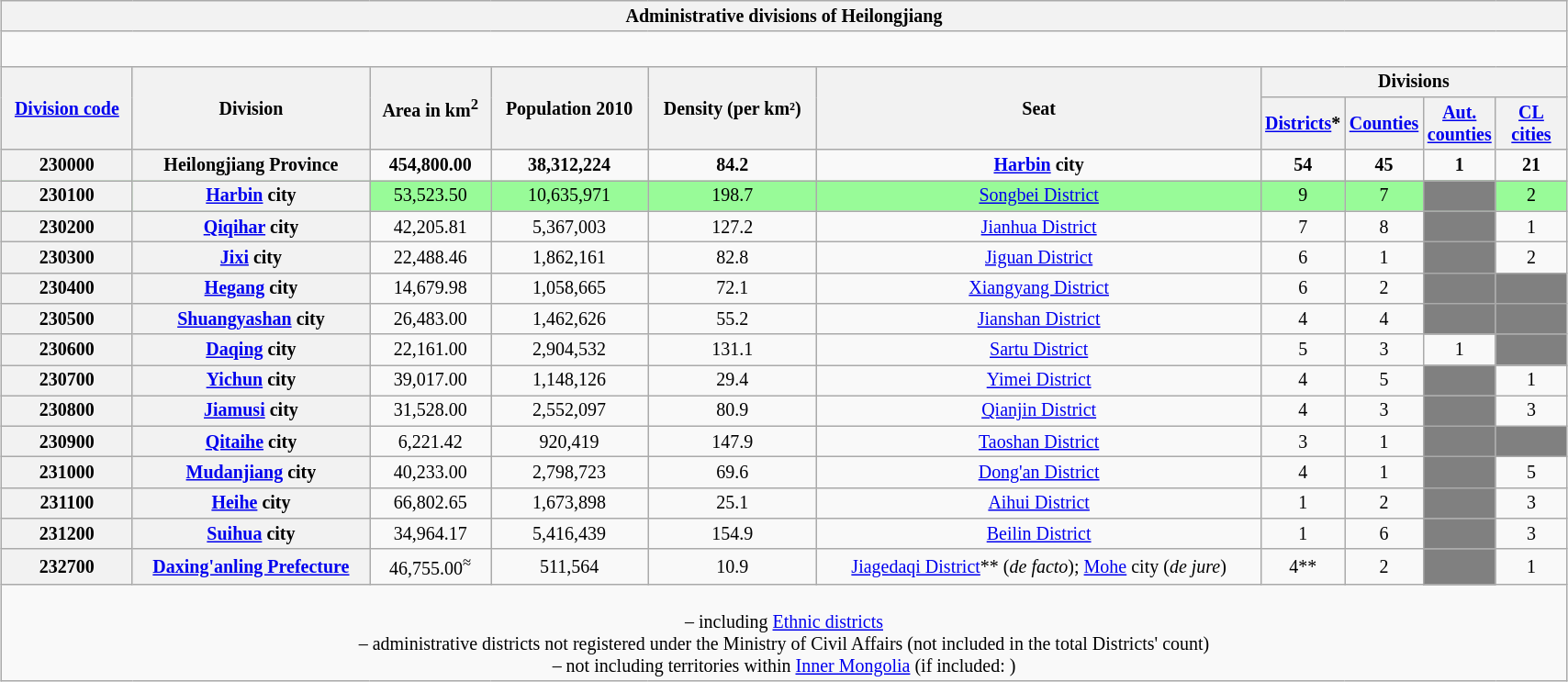<table class="wikitable" style="margin:1em auto 1em auto; width:90%; font-size:smaller; text-align:center">
<tr>
<th colspan="10">Administrative divisions of Heilongjiang</th>
</tr>
<tr>
<td colspan="10" style="font-size:larger"><div><br>














</div></td>
</tr>
<tr>
<th ! scope="col" rowspan="2"><a href='#'>Division code</a></th>
<th ! scope="col" rowspan="2">Division</th>
<th ! scope="col" rowspan="2">Area in km<sup>2</sup></th>
<th ! scope="col" rowspan="2">Population 2010</th>
<th ! scope="col" rowspan="2">Density (per km²)</th>
<th ! scope="col" rowspan="2">Seat</th>
<th ! scope="col" colspan="4">Divisions</th>
</tr>
<tr>
<th ! scope="col" width="45"><a href='#'>Districts</a>*</th>
<th ! scope="col" width="45"><a href='#'>Counties</a></th>
<th ! scope="col" width="45"><a href='#'>Aut. counties</a></th>
<th ! scope="col" width="45"><a href='#'>CL cities</a></th>
</tr>
<tr style="font-weight: bold">
<th>230000</th>
<th>Heilongjiang Province</th>
<td>454,800.00</td>
<td>38,312,224</td>
<td>84.2</td>
<td><a href='#'>Harbin</a> city</td>
<td>54</td>
<td>45</td>
<td>1</td>
<td>21</td>
</tr>
<tr bgcolor="#98FB98">
<th>230100</th>
<th><a href='#'>Harbin</a> city</th>
<td>53,523.50</td>
<td>10,635,971</td>
<td>198.7</td>
<td><a href='#'>Songbei District</a></td>
<td>9</td>
<td>7</td>
<td bgcolor="grey"></td>
<td>2</td>
</tr>
<tr>
<th>230200</th>
<th><a href='#'>Qiqihar</a> city</th>
<td>42,205.81</td>
<td>5,367,003</td>
<td>127.2</td>
<td><a href='#'>Jianhua District</a></td>
<td>7</td>
<td>8</td>
<td bgcolor="grey"></td>
<td>1</td>
</tr>
<tr>
<th>230300</th>
<th><a href='#'>Jixi</a> city</th>
<td>22,488.46</td>
<td>1,862,161</td>
<td>82.8</td>
<td><a href='#'>Jiguan District</a></td>
<td>6</td>
<td>1</td>
<td bgcolor="grey"></td>
<td>2</td>
</tr>
<tr>
<th>230400</th>
<th><a href='#'>Hegang</a> city</th>
<td>14,679.98</td>
<td>1,058,665</td>
<td>72.1</td>
<td><a href='#'>Xiangyang District</a></td>
<td>6</td>
<td>2</td>
<td bgcolor="grey"></td>
<td bgcolor="grey"></td>
</tr>
<tr>
<th>230500</th>
<th><a href='#'>Shuangyashan</a> city</th>
<td>26,483.00</td>
<td>1,462,626</td>
<td>55.2</td>
<td><a href='#'>Jianshan District</a></td>
<td>4</td>
<td>4</td>
<td bgcolor="grey"></td>
<td bgcolor="grey"></td>
</tr>
<tr>
<th>230600</th>
<th><a href='#'>Daqing</a> city</th>
<td>22,161.00</td>
<td>2,904,532</td>
<td>131.1</td>
<td><a href='#'>Sartu District</a></td>
<td>5</td>
<td>3</td>
<td>1</td>
<td bgcolor="grey"></td>
</tr>
<tr>
<th>230700</th>
<th><a href='#'>Yichun</a> city</th>
<td>39,017.00</td>
<td>1,148,126</td>
<td>29.4</td>
<td><a href='#'>Yimei District</a></td>
<td>4</td>
<td>5</td>
<td bgcolor="grey"></td>
<td>1</td>
</tr>
<tr>
<th>230800</th>
<th><a href='#'>Jiamusi</a> city</th>
<td>31,528.00</td>
<td>2,552,097</td>
<td>80.9</td>
<td><a href='#'>Qianjin District</a></td>
<td>4</td>
<td>3</td>
<td bgcolor="grey"></td>
<td>3</td>
</tr>
<tr>
<th>230900</th>
<th><a href='#'>Qitaihe</a> city</th>
<td>6,221.42</td>
<td>920,419</td>
<td>147.9</td>
<td><a href='#'>Taoshan District</a></td>
<td>3</td>
<td>1</td>
<td bgcolor="grey"></td>
<td bgcolor="grey"></td>
</tr>
<tr>
<th>231000</th>
<th><a href='#'>Mudanjiang</a> city</th>
<td>40,233.00</td>
<td>2,798,723</td>
<td>69.6</td>
<td><a href='#'>Dong'an District</a></td>
<td>4</td>
<td>1</td>
<td bgcolor="grey"></td>
<td>5</td>
</tr>
<tr>
<th>231100</th>
<th><a href='#'>Heihe</a> city</th>
<td>66,802.65</td>
<td>1,673,898</td>
<td>25.1</td>
<td><a href='#'>Aihui District</a></td>
<td>1</td>
<td>2</td>
<td bgcolor="grey"></td>
<td>3</td>
</tr>
<tr>
<th>231200</th>
<th><a href='#'>Suihua</a> city</th>
<td>34,964.17</td>
<td>5,416,439</td>
<td>154.9</td>
<td><a href='#'>Beilin District</a></td>
<td>1</td>
<td>6</td>
<td bgcolor="grey"></td>
<td>3</td>
</tr>
<tr>
<th>232700</th>
<th><a href='#'>Daxing'anling Prefecture</a></th>
<td>46,755.00<sup>≈</sup></td>
<td>511,564</td>
<td>10.9</td>
<td><a href='#'>Jiagedaqi District</a>** (<em>de facto</em>); <a href='#'>Mohe</a> city (<em>de jure</em>)</td>
<td>4**</td>
<td>2</td>
<td bgcolor="grey"></td>
<td>1</td>
</tr>
<tr>
<td colspan="10"><br> – including <a href='#'>Ethnic districts</a><br> – administrative districts not registered under the Ministry of Civil Affairs (not included in the total Districts' count)<br> – not including territories within <a href='#'>Inner Mongolia</a> (if included: )</td>
</tr>
</table>
